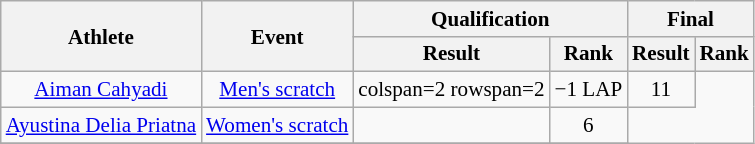<table class=wikitable style=font-size:88%;text-align:center>
<tr>
<th rowspan="2">Athlete</th>
<th rowspan="2">Event</th>
<th colspan=2>Qualification</th>
<th colspan=2>Final</th>
</tr>
<tr>
<th>Result</th>
<th>Rank</th>
<th>Result</th>
<th>Rank</th>
</tr>
<tr>
<td align:left"><a href='#'>Aiman Cahyadi</a></td>
<td align:left"><a href='#'>Men's scratch</a></td>
<td>colspan=2 rowspan=2 </td>
<td>−1 LAP</td>
<td>11</td>
</tr>
<tr>
<td align:left"><a href='#'>Ayustina Delia Priatna</a></td>
<td align:left"><a href='#'>Women's scratch</a></td>
<td></td>
<td>6</td>
</tr>
<tr>
</tr>
</table>
